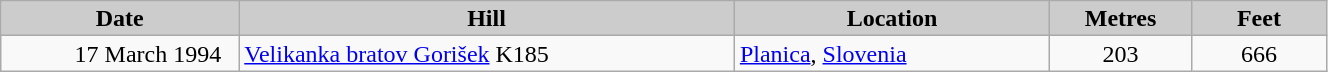<table class="wikitable sortable" style="text-align:left; line-height:16px; width:70%;">
<tr>
<th style="background-color: #ccc;" width="85">Date</th>
<th style="background-color: #ccc;" width="185">Hill</th>
<th style="background-color: #ccc;" width="115">Location</th>
<th style="background-color: #ccc;" width="45">Metres</th>
<th style="background-color: #ccc;" width="45">Feet</th>
</tr>
<tr>
<td align=right>17 March 1994  </td>
<td><a href='#'>Velikanka bratov Gorišek</a> K185</td>
<td><a href='#'>Planica</a>, <a href='#'>Slovenia</a></td>
<td align=center>203</td>
<td align=center>666</td>
</tr>
</table>
